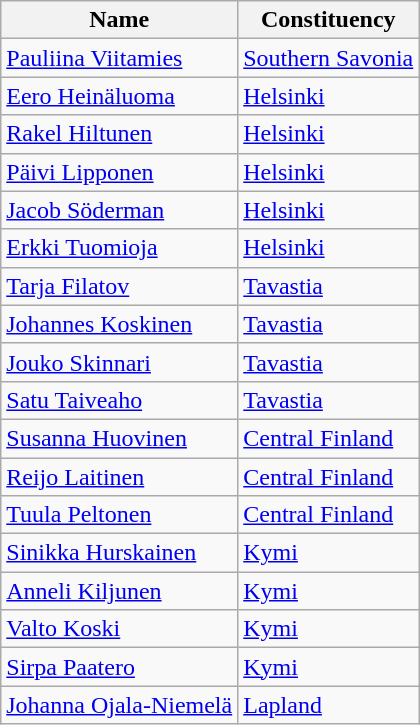<table class="wikitable">
<tr>
<th>Name</th>
<th>Constituency</th>
</tr>
<tr>
<td><a href='#'>Pauliina Viitamies</a></td>
<td><a href='#'>Southern Savonia</a></td>
</tr>
<tr>
<td><a href='#'>Eero Heinäluoma</a></td>
<td><a href='#'>Helsinki</a></td>
</tr>
<tr>
<td><a href='#'>Rakel Hiltunen</a></td>
<td><a href='#'>Helsinki</a></td>
</tr>
<tr>
<td><a href='#'>Päivi Lipponen</a></td>
<td><a href='#'>Helsinki</a></td>
</tr>
<tr>
<td><a href='#'>Jacob Söderman</a></td>
<td><a href='#'>Helsinki</a></td>
</tr>
<tr>
<td><a href='#'>Erkki Tuomioja</a></td>
<td><a href='#'>Helsinki</a></td>
</tr>
<tr>
<td><a href='#'>Tarja Filatov</a></td>
<td><a href='#'>Tavastia</a></td>
</tr>
<tr>
<td><a href='#'>Johannes Koskinen</a></td>
<td><a href='#'>Tavastia</a></td>
</tr>
<tr>
<td><a href='#'>Jouko Skinnari</a></td>
<td><a href='#'>Tavastia</a></td>
</tr>
<tr>
<td><a href='#'>Satu Taiveaho</a></td>
<td><a href='#'>Tavastia</a></td>
</tr>
<tr>
<td><a href='#'>Susanna Huovinen</a></td>
<td><a href='#'>Central Finland</a></td>
</tr>
<tr>
<td><a href='#'>Reijo Laitinen</a></td>
<td><a href='#'>Central Finland</a></td>
</tr>
<tr>
<td><a href='#'>Tuula Peltonen</a></td>
<td><a href='#'>Central Finland</a></td>
</tr>
<tr>
<td><a href='#'>Sinikka Hurskainen</a></td>
<td><a href='#'>Kymi</a></td>
</tr>
<tr>
<td><a href='#'>Anneli Kiljunen</a></td>
<td><a href='#'>Kymi</a></td>
</tr>
<tr>
<td><a href='#'>Valto Koski</a></td>
<td><a href='#'>Kymi</a></td>
</tr>
<tr>
<td><a href='#'>Sirpa Paatero</a></td>
<td><a href='#'>Kymi</a></td>
</tr>
<tr>
<td><a href='#'>Johanna Ojala-Niemelä</a></td>
<td><a href='#'>Lapland</a></td>
</tr>
</table>
